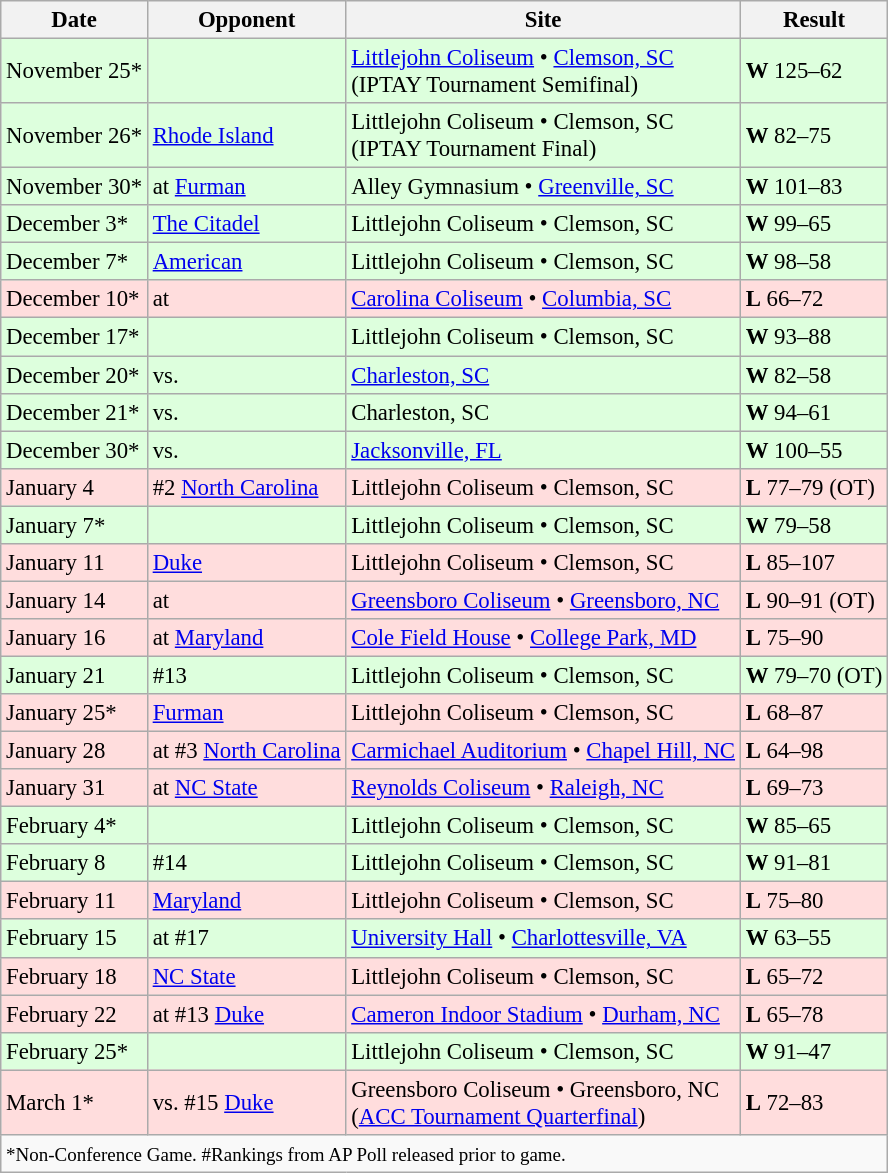<table class="wikitable" style="font-size:95%;">
<tr>
<th>Date</th>
<th>Opponent</th>
<th> Site</th>
<th>Result</th>
</tr>
<tr style="background: #ddffdd;">
<td>November 25*</td>
<td></td>
<td><a href='#'>Littlejohn Coliseum</a> • <a href='#'>Clemson, SC</a><br>(IPTAY Tournament Semifinal)</td>
<td><strong>W</strong> 125–62</td>
</tr>
<tr style="background: #ddffdd;">
<td>November 26*</td>
<td><a href='#'>Rhode Island</a></td>
<td>Littlejohn Coliseum • Clemson, SC<br>(IPTAY Tournament Final)</td>
<td><strong>W</strong> 82–75</td>
</tr>
<tr style="background: #ddffdd;">
<td>November 30*</td>
<td>at <a href='#'>Furman</a></td>
<td>Alley Gymnasium • <a href='#'>Greenville, SC</a></td>
<td><strong>W</strong> 101–83</td>
</tr>
<tr style="background: #ddffdd;">
<td>December 3*</td>
<td><a href='#'>The Citadel</a></td>
<td>Littlejohn Coliseum • Clemson, SC</td>
<td><strong>W</strong> 99–65</td>
</tr>
<tr style="background: #ddffdd;">
<td>December 7*</td>
<td><a href='#'>American</a></td>
<td>Littlejohn Coliseum • Clemson, SC</td>
<td><strong>W</strong> 98–58</td>
</tr>
<tr style="background: #ffdddd;">
<td>December 10*</td>
<td>at </td>
<td><a href='#'>Carolina Coliseum</a> • <a href='#'>Columbia, SC</a></td>
<td><strong>L</strong> 66–72</td>
</tr>
<tr style="background: #ddffdd;">
<td>December 17*</td>
<td></td>
<td>Littlejohn Coliseum • Clemson, SC</td>
<td><strong>W</strong> 93–88</td>
</tr>
<tr style="background: #ddffdd;">
<td>December 20*</td>
<td>vs. </td>
<td><a href='#'>Charleston, SC</a></td>
<td><strong>W</strong> 82–58</td>
</tr>
<tr style="background: #ddffdd;">
<td>December 21*</td>
<td>vs. </td>
<td>Charleston, SC</td>
<td><strong>W</strong> 94–61</td>
</tr>
<tr style="background: #ddffdd;">
<td>December 30*</td>
<td>vs. </td>
<td><a href='#'>Jacksonville, FL</a></td>
<td><strong>W</strong> 100–55</td>
</tr>
<tr style="background: #ffdddd;">
<td>January 4</td>
<td>#2 <a href='#'>North Carolina</a></td>
<td>Littlejohn Coliseum • Clemson, SC</td>
<td><strong>L</strong> 77–79 (OT)</td>
</tr>
<tr style="background: #ddffdd;">
<td>January 7*</td>
<td></td>
<td>Littlejohn Coliseum • Clemson, SC</td>
<td><strong>W</strong> 79–58</td>
</tr>
<tr style="background: #ffdddd;">
<td>January 11</td>
<td><a href='#'>Duke</a></td>
<td>Littlejohn Coliseum • Clemson, SC</td>
<td><strong>L</strong> 85–107</td>
</tr>
<tr style="background: #ffdddd;">
<td>January 14</td>
<td>at </td>
<td><a href='#'>Greensboro Coliseum</a> • <a href='#'>Greensboro, NC</a></td>
<td><strong>L</strong> 90–91 (OT)</td>
</tr>
<tr style="background: #ffdddd;">
<td>January 16</td>
<td>at <a href='#'>Maryland</a></td>
<td><a href='#'>Cole Field House</a> • <a href='#'>College Park, MD</a></td>
<td><strong>L</strong> 75–90</td>
</tr>
<tr style="background: #ddffdd;">
<td>January 21</td>
<td>#13 </td>
<td>Littlejohn Coliseum • Clemson, SC</td>
<td><strong>W</strong> 79–70 (OT)</td>
</tr>
<tr style="background: #ffdddd;">
<td>January 25*</td>
<td><a href='#'>Furman</a></td>
<td>Littlejohn Coliseum • Clemson, SC</td>
<td><strong>L</strong> 68–87</td>
</tr>
<tr style="background: #ffdddd;">
<td>January 28</td>
<td>at #3 <a href='#'>North Carolina</a></td>
<td><a href='#'>Carmichael Auditorium</a> • <a href='#'>Chapel Hill, NC</a></td>
<td><strong>L</strong> 64–98</td>
</tr>
<tr style="background: #ffdddd;">
<td>January 31</td>
<td>at <a href='#'>NC State</a></td>
<td><a href='#'>Reynolds Coliseum</a> • <a href='#'>Raleigh, NC</a></td>
<td><strong>L</strong> 69–73</td>
</tr>
<tr style="background: #ddffdd;">
<td>February 4*</td>
<td></td>
<td>Littlejohn Coliseum • Clemson, SC</td>
<td><strong>W</strong> 85–65</td>
</tr>
<tr style="background: #ddffdd;">
<td>February 8</td>
<td>#14 </td>
<td>Littlejohn Coliseum • Clemson, SC</td>
<td><strong>W</strong> 91–81</td>
</tr>
<tr style="background: #ffdddd;">
<td>February 11</td>
<td><a href='#'>Maryland</a></td>
<td>Littlejohn Coliseum • Clemson, SC</td>
<td><strong>L</strong> 75–80</td>
</tr>
<tr style="background: #ddffdd;">
<td>February 15</td>
<td>at #17 </td>
<td><a href='#'>University Hall</a> • <a href='#'>Charlottesville, VA</a></td>
<td><strong>W</strong> 63–55</td>
</tr>
<tr style="background: #ffdddd;">
<td>February 18</td>
<td><a href='#'>NC State</a></td>
<td>Littlejohn Coliseum • Clemson, SC</td>
<td><strong>L</strong> 65–72</td>
</tr>
<tr style="background: #ffdddd;">
<td>February 22</td>
<td>at #13 <a href='#'>Duke</a></td>
<td><a href='#'>Cameron Indoor Stadium</a> • <a href='#'>Durham, NC</a></td>
<td><strong>L</strong> 65–78</td>
</tr>
<tr style="background: #ddffdd;">
<td>February 25*</td>
<td></td>
<td>Littlejohn Coliseum • Clemson, SC</td>
<td><strong>W</strong> 91–47</td>
</tr>
<tr style="background: #ffdddd;">
<td>March 1*</td>
<td>vs. #15 <a href='#'>Duke</a></td>
<td>Greensboro Coliseum • Greensboro, NC<br>(<a href='#'>ACC Tournament Quarterfinal</a>)</td>
<td><strong>L</strong> 72–83</td>
</tr>
<tr style="background:#f9f9f9;">
<td colspan=5><small>*Non-Conference Game. #Rankings from AP Poll released prior to game.</small></td>
</tr>
</table>
